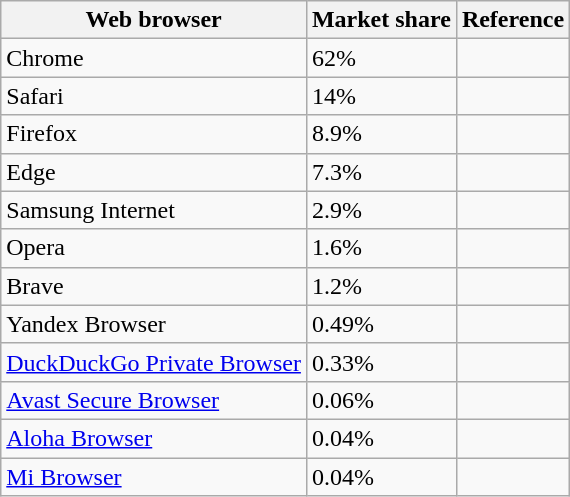<table class="wikitable sortable">
<tr>
<th>Web browser</th>
<th>Market share</th>
<th>Reference</th>
</tr>
<tr>
<td>Chrome</td>
<td>62%</td>
<td></td>
</tr>
<tr>
<td>Safari</td>
<td>14%</td>
<td></td>
</tr>
<tr>
<td>Firefox</td>
<td>8.9%</td>
<td></td>
</tr>
<tr>
<td>Edge</td>
<td>7.3%</td>
<td></td>
</tr>
<tr>
<td>Samsung Internet</td>
<td>2.9%</td>
<td></td>
</tr>
<tr>
<td>Opera</td>
<td>1.6%</td>
<td></td>
</tr>
<tr>
<td>Brave</td>
<td>1.2%</td>
<td></td>
</tr>
<tr>
<td>Yandex Browser</td>
<td>0.49%</td>
<td></td>
</tr>
<tr>
<td><a href='#'>DuckDuckGo Private Browser</a></td>
<td>0.33%</td>
<td></td>
</tr>
<tr>
<td><a href='#'>Avast Secure Browser</a></td>
<td>0.06%</td>
<td></td>
</tr>
<tr>
<td><a href='#'>Aloha Browser</a></td>
<td>0.04%</td>
<td></td>
</tr>
<tr>
<td><a href='#'>Mi Browser</a></td>
<td>0.04%</td>
<td></td>
</tr>
</table>
